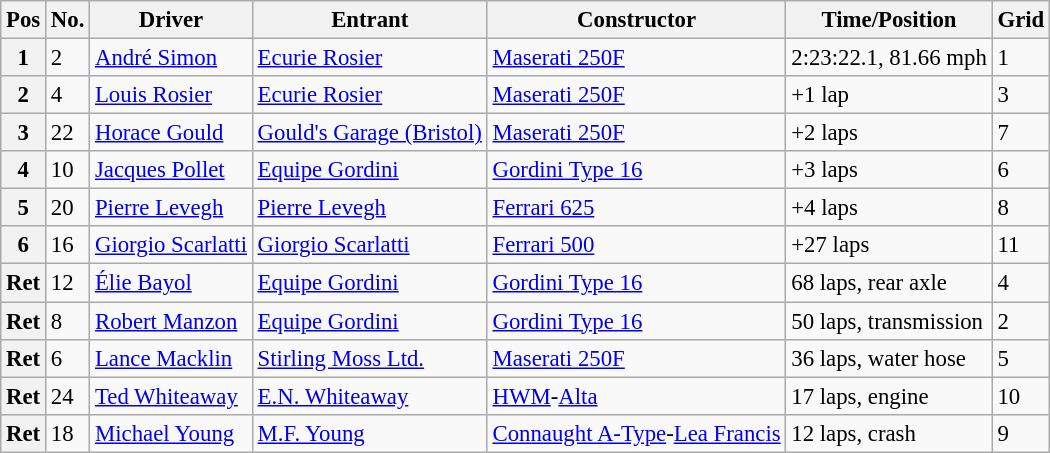<table class="wikitable" style="font-size: 95%">
<tr>
<th>Pos</th>
<th>No.</th>
<th>Driver</th>
<th>Entrant</th>
<th>Constructor</th>
<th>Time/Position</th>
<th>Grid</th>
</tr>
<tr>
<th>1</th>
<td>2</td>
<td> <a href='#'>André Simon</a></td>
<td><a href='#'>Ecurie Rosier</a></td>
<td><a href='#'>Maserati 250F</a></td>
<td>2:23:22.1, 81.66 mph</td>
<td>1</td>
</tr>
<tr>
<th>2</th>
<td>4</td>
<td> <a href='#'>Louis Rosier</a></td>
<td><a href='#'>Ecurie Rosier</a></td>
<td><a href='#'>Maserati 250F</a></td>
<td>+1 lap</td>
<td>3</td>
</tr>
<tr>
<th>3</th>
<td>22</td>
<td> <a href='#'>Horace Gould</a></td>
<td><a href='#'>Gould's Garage (Bristol)</a></td>
<td><a href='#'>Maserati 250F</a></td>
<td>+2 laps</td>
<td>7</td>
</tr>
<tr>
<th>4</th>
<td>10</td>
<td> <a href='#'>Jacques Pollet</a></td>
<td><a href='#'>Equipe Gordini</a></td>
<td><a href='#'>Gordini Type 16</a></td>
<td>+3 laps</td>
<td>6</td>
</tr>
<tr>
<th>5</th>
<td>20</td>
<td> <a href='#'>Pierre Levegh</a></td>
<td><a href='#'>Pierre Levegh</a></td>
<td><a href='#'>Ferrari 625</a></td>
<td>+4 laps</td>
<td>8</td>
</tr>
<tr>
<th>6</th>
<td>16</td>
<td> <a href='#'>Giorgio Scarlatti</a></td>
<td><a href='#'>Giorgio Scarlatti</a></td>
<td><a href='#'>Ferrari 500</a></td>
<td>+27 laps</td>
<td>11</td>
</tr>
<tr>
<th>Ret</th>
<td>12</td>
<td> <a href='#'>Élie Bayol</a></td>
<td><a href='#'>Equipe Gordini</a></td>
<td><a href='#'>Gordini Type 16</a></td>
<td>68 laps, rear axle</td>
<td>4</td>
</tr>
<tr>
<th>Ret</th>
<td>8</td>
<td> <a href='#'>Robert Manzon</a></td>
<td><a href='#'>Equipe Gordini</a></td>
<td><a href='#'>Gordini Type 16</a></td>
<td>50 laps, transmission</td>
<td>2</td>
</tr>
<tr>
<th>Ret</th>
<td>6</td>
<td> <a href='#'>Lance Macklin</a></td>
<td><a href='#'>Stirling Moss Ltd.</a></td>
<td><a href='#'>Maserati 250F</a></td>
<td>36 laps, water hose</td>
<td>5</td>
</tr>
<tr>
<th>Ret</th>
<td>24</td>
<td> <a href='#'>Ted Whiteaway</a></td>
<td><a href='#'>E.N. Whiteaway</a></td>
<td><a href='#'>HWM</a>-<a href='#'>Alta</a></td>
<td>17 laps, engine</td>
<td>10</td>
</tr>
<tr>
<th>Ret</th>
<td>18</td>
<td> <a href='#'>Michael Young</a></td>
<td><a href='#'>M.F. Young</a></td>
<td><a href='#'>Connaught A-Type</a>-<a href='#'>Lea Francis</a></td>
<td>12 laps, crash</td>
<td>9</td>
</tr>
</table>
